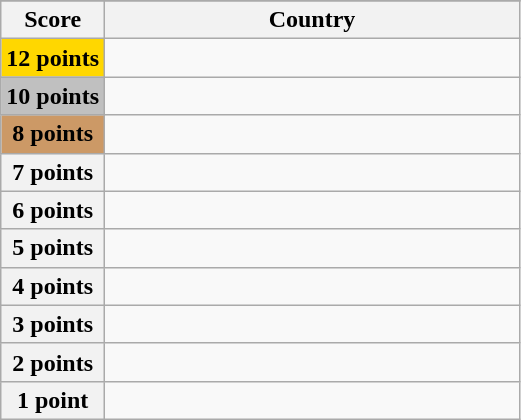<table class="wikitable">
<tr>
</tr>
<tr>
<th scope="col" width="20%">Score</th>
<th scope="col">Country</th>
</tr>
<tr>
<th scope="row" style="background:gold">12 points</th>
<td></td>
</tr>
<tr>
<th scope="row" style="background:silver">10 points</th>
<td></td>
</tr>
<tr>
<th scope="row" style="background:#CC9966">8 points</th>
<td></td>
</tr>
<tr>
<th scope="row">7 points</th>
<td></td>
</tr>
<tr>
<th scope="row">6 points</th>
<td></td>
</tr>
<tr>
<th scope="row">5 points</th>
<td></td>
</tr>
<tr>
<th scope="row">4 points</th>
<td></td>
</tr>
<tr>
<th scope="row">3 points</th>
<td></td>
</tr>
<tr>
<th scope="row">2 points</th>
<td></td>
</tr>
<tr>
<th scope="row">1 point</th>
<td></td>
</tr>
</table>
